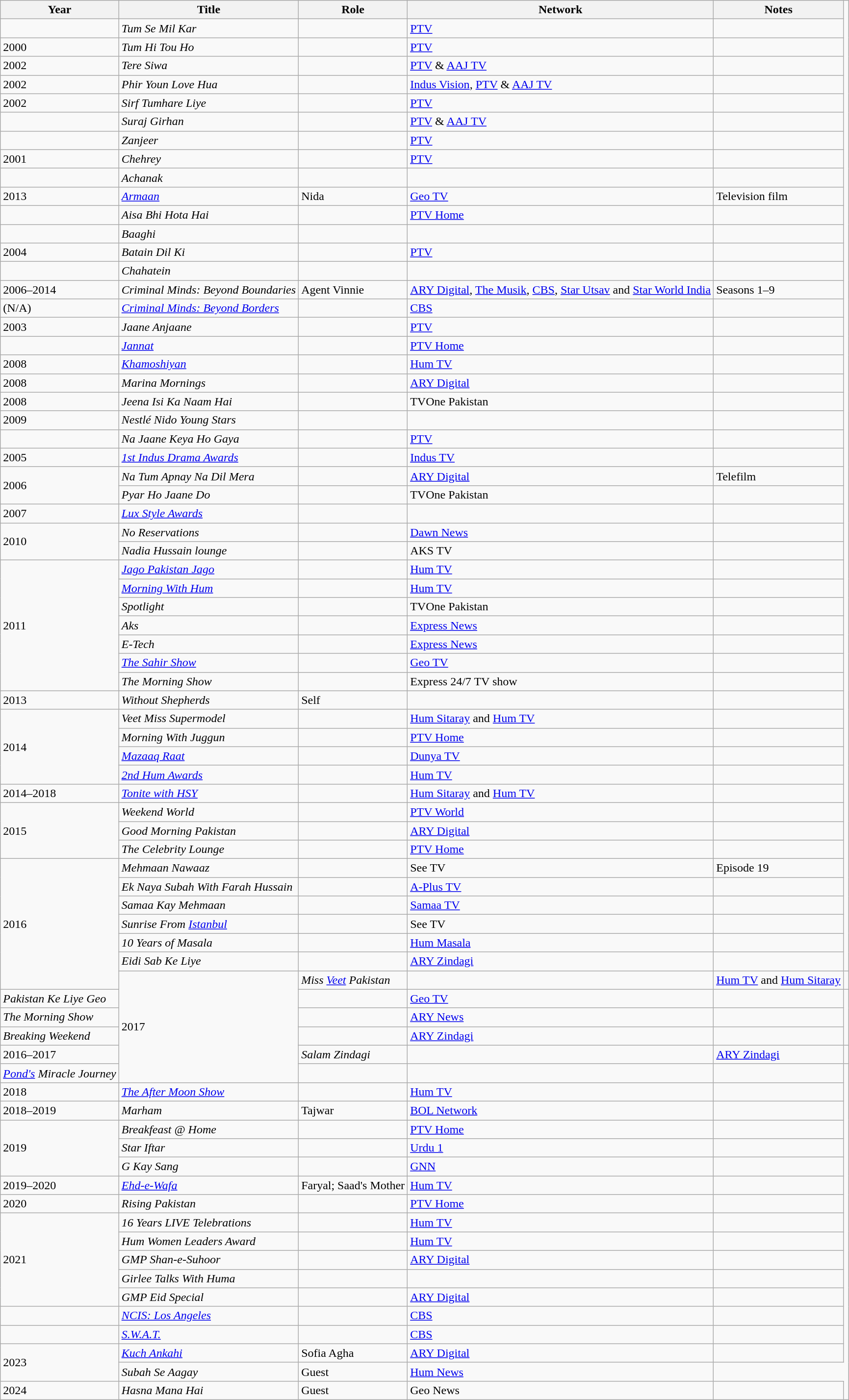<table class="wikitable">
<tr>
<th>Year</th>
<th>Title</th>
<th>Role</th>
<th>Network</th>
<th>Notes</th>
</tr>
<tr>
<td></td>
<td><em>Tum Se Mil Kar</em></td>
<td></td>
<td><a href='#'>PTV</a></td>
<td></td>
</tr>
<tr>
<td>2000</td>
<td><em>Tum Hi Tou Ho</em></td>
<td></td>
<td><a href='#'>PTV</a></td>
<td></td>
</tr>
<tr>
<td>2002</td>
<td><em>Tere Siwa</em></td>
<td></td>
<td><a href='#'>PTV</a> & <a href='#'>AAJ TV</a></td>
<td></td>
</tr>
<tr>
<td>2002</td>
<td><em>Phir Youn Love Hua</em></td>
<td></td>
<td><a href='#'>Indus Vision</a>, <a href='#'>PTV</a> & <a href='#'>AAJ TV</a></td>
<td></td>
</tr>
<tr>
<td>2002</td>
<td><em>Sirf Tumhare Liye</em></td>
<td></td>
<td><a href='#'>PTV</a></td>
<td></td>
</tr>
<tr>
<td></td>
<td><em>Suraj Girhan</em></td>
<td></td>
<td><a href='#'>PTV</a> & <a href='#'>AAJ TV</a></td>
<td></td>
</tr>
<tr>
<td></td>
<td><em>Zanjeer</em></td>
<td></td>
<td><a href='#'>PTV</a></td>
<td></td>
</tr>
<tr>
<td>2001</td>
<td><em>Chehrey</em></td>
<td></td>
<td><a href='#'>PTV</a></td>
<td></td>
</tr>
<tr>
<td></td>
<td><em>Achanak</em></td>
<td></td>
<td></td>
<td></td>
</tr>
<tr>
<td>2013</td>
<td><em><a href='#'>Armaan</a></em></td>
<td>Nida</td>
<td><a href='#'>Geo TV</a></td>
<td>Television film</td>
</tr>
<tr>
<td></td>
<td><em>Aisa Bhi Hota Hai</em></td>
<td></td>
<td><a href='#'>PTV Home</a></td>
<td></td>
</tr>
<tr>
<td></td>
<td><em>Baaghi</em></td>
<td></td>
<td></td>
<td></td>
</tr>
<tr>
<td>2004</td>
<td><em>Batain Dil Ki</em></td>
<td></td>
<td><a href='#'>PTV</a></td>
<td></td>
</tr>
<tr>
<td></td>
<td><em>Chahatein</em></td>
<td></td>
<td></td>
<td></td>
</tr>
<tr>
<td>2006–2014</td>
<td><em>Criminal Minds: Beyond Boundaries</em></td>
<td>Agent Vinnie</td>
<td><a href='#'>ARY Digital</a>, <a href='#'>The Musik</a>, <a href='#'>CBS</a>, <a href='#'>Star Utsav</a> and <a href='#'>Star World India</a></td>
<td>Seasons 1–9</td>
</tr>
<tr>
<td>(N/A)</td>
<td><em><a href='#'>Criminal Minds: Beyond Borders</a></em></td>
<td></td>
<td><a href='#'>CBS</a></td>
<td></td>
</tr>
<tr>
<td>2003</td>
<td><em>Jaane Anjaane</em></td>
<td></td>
<td><a href='#'>PTV</a></td>
<td></td>
</tr>
<tr>
<td></td>
<td><em><a href='#'>Jannat</a></em></td>
<td></td>
<td><a href='#'>PTV Home</a></td>
<td></td>
</tr>
<tr>
<td>2008</td>
<td><em><a href='#'>Khamoshiyan</a></em></td>
<td></td>
<td><a href='#'>Hum TV</a></td>
<td></td>
</tr>
<tr>
<td>2008</td>
<td><em>Marina Mornings</em></td>
<td></td>
<td><a href='#'>ARY Digital</a></td>
<td></td>
</tr>
<tr>
<td>2008</td>
<td><em>Jeena Isi Ka Naam Hai</em></td>
<td></td>
<td>TVOne Pakistan</td>
<td></td>
</tr>
<tr>
<td>2009</td>
<td><em>Nestlé Nido Young Stars</em></td>
<td></td>
<td></td>
<td></td>
</tr>
<tr>
<td></td>
<td><em>Na Jaane Keya Ho Gaya</em></td>
<td></td>
<td><a href='#'>PTV</a></td>
<td></td>
</tr>
<tr>
<td>2005</td>
<td><em><a href='#'>1st Indus Drama Awards</a></em></td>
<td></td>
<td><a href='#'>Indus TV</a></td>
<td></td>
</tr>
<tr>
<td rowspan="2">2006</td>
<td><em>Na Tum Apnay Na Dil Mera</em></td>
<td></td>
<td><a href='#'>ARY Digital</a></td>
<td>Telefilm</td>
</tr>
<tr>
<td><em>Pyar Ho Jaane Do</em></td>
<td></td>
<td>TVOne Pakistan</td>
<td></td>
</tr>
<tr>
<td>2007</td>
<td><em><a href='#'>Lux Style Awards</a></em></td>
<td></td>
<td></td>
<td></td>
</tr>
<tr>
<td rowspan="2">2010</td>
<td><em>No Reservations</em></td>
<td></td>
<td><a href='#'>Dawn News</a></td>
<td></td>
</tr>
<tr>
<td><em>Nadia Hussain lounge </em></td>
<td></td>
<td>AKS TV</td>
<td></td>
</tr>
<tr>
<td rowspan="7">2011</td>
<td><em><a href='#'>Jago Pakistan Jago</a></em></td>
<td></td>
<td><a href='#'>Hum TV</a></td>
<td></td>
</tr>
<tr>
<td><em><a href='#'>Morning With Hum</a></em></td>
<td></td>
<td><a href='#'>Hum TV</a></td>
<td></td>
</tr>
<tr>
<td><em>Spotlight</em></td>
<td></td>
<td>TVOne Pakistan</td>
<td></td>
</tr>
<tr>
<td><em>Aks</em></td>
<td></td>
<td><a href='#'>Express News</a></td>
<td></td>
</tr>
<tr>
<td><em>E-Tech</em></td>
<td></td>
<td><a href='#'>Express News</a></td>
<td></td>
</tr>
<tr>
<td><em><a href='#'>The Sahir Show</a></em></td>
<td></td>
<td><a href='#'>Geo TV</a></td>
<td></td>
</tr>
<tr>
<td><em>The Morning Show</em></td>
<td></td>
<td>Express 24/7 TV show</td>
<td></td>
</tr>
<tr>
<td>2013</td>
<td><em>Without Shepherds</em></td>
<td>Self</td>
<td></td>
<td></td>
</tr>
<tr>
<td rowspan="4">2014</td>
<td><em>Veet Miss Supermodel</em></td>
<td></td>
<td><a href='#'>Hum Sitaray</a> and <a href='#'>Hum TV</a></td>
<td></td>
</tr>
<tr>
<td><em>Morning With Juggun</em></td>
<td></td>
<td><a href='#'>PTV Home</a></td>
<td></td>
</tr>
<tr>
<td><em><a href='#'>Mazaaq Raat</a></em></td>
<td></td>
<td><a href='#'>Dunya TV</a></td>
<td></td>
</tr>
<tr>
<td><em><a href='#'>2nd Hum Awards</a></em></td>
<td></td>
<td><a href='#'>Hum TV</a></td>
<td></td>
</tr>
<tr>
<td>2014–2018</td>
<td><em><a href='#'>Tonite with HSY</a></em></td>
<td></td>
<td><a href='#'>Hum Sitaray</a> and <a href='#'>Hum TV</a></td>
<td></td>
</tr>
<tr>
<td rowspan="3">2015</td>
<td><em>Weekend World</em></td>
<td></td>
<td><a href='#'>PTV World</a></td>
<td></td>
</tr>
<tr>
<td><em>Good Morning Pakistan</em></td>
<td></td>
<td><a href='#'>ARY Digital</a></td>
<td></td>
</tr>
<tr>
<td><em>The Celebrity Lounge</em></td>
<td></td>
<td><a href='#'>PTV Home</a></td>
<td></td>
</tr>
<tr>
<td rowspan="7">2016</td>
<td><em>Mehmaan Nawaaz</em></td>
<td></td>
<td>See TV</td>
<td>Episode 19</td>
</tr>
<tr>
<td><em>Ek Naya Subah With Farah Hussain</em></td>
<td></td>
<td><a href='#'>A-Plus TV</a></td>
<td></td>
</tr>
<tr>
<td><em>Samaa Kay Mehmaan</em></td>
<td></td>
<td><a href='#'>Samaa TV</a></td>
<td></td>
</tr>
<tr>
<td><em>Sunrise From <a href='#'>Istanbul</a></em></td>
<td></td>
<td>See TV</td>
<td></td>
</tr>
<tr>
<td><em>10 Years of Masala</em></td>
<td></td>
<td><a href='#'>Hum Masala</a></td>
<td></td>
</tr>
<tr>
<td><em>Eidi Sab Ke Liye</em></td>
<td></td>
<td><a href='#'>ARY Zindagi</a></td>
<td></td>
</tr>
<tr>
<td rowspan="6">2017</td>
<td><em>Miss <a href='#'>Veet</a> Pakistan</em></td>
<td></td>
<td><a href='#'>Hum TV</a> and <a href='#'>Hum Sitaray</a></td>
<td></td>
</tr>
<tr>
<td><em>Pakistan Ke Liye Geo</em></td>
<td></td>
<td><a href='#'>Geo TV</a></td>
<td></td>
</tr>
<tr>
<td><em>The Morning Show</em></td>
<td></td>
<td><a href='#'>ARY News</a></td>
<td></td>
</tr>
<tr>
<td><em>Breaking Weekend</em></td>
<td></td>
<td><a href='#'>ARY Zindagi</a></td>
<td></td>
</tr>
<tr>
<td>2016–2017</td>
<td><em>Salam Zindagi</em></td>
<td></td>
<td><a href='#'>ARY Zindagi</a></td>
<td></td>
</tr>
<tr>
<td><em><a href='#'>Pond's</a> Miracle Journey</em></td>
<td></td>
<td></td>
<td></td>
</tr>
<tr>
<td>2018</td>
<td><em><a href='#'>The After Moon Show</a></em></td>
<td></td>
<td><a href='#'>Hum TV</a></td>
<td></td>
</tr>
<tr>
<td>2018–2019</td>
<td><em>Marham</em></td>
<td>Tajwar</td>
<td><a href='#'>BOL Network</a></td>
<td></td>
</tr>
<tr>
<td rowspan="3">2019</td>
<td><em>Breakfeast @ Home</em></td>
<td></td>
<td><a href='#'>PTV Home</a></td>
<td></td>
</tr>
<tr>
<td><em>Star Iftar</em></td>
<td></td>
<td><a href='#'>Urdu 1</a></td>
<td></td>
</tr>
<tr>
<td><em>G Kay Sang</em></td>
<td></td>
<td><a href='#'>GNN</a></td>
<td></td>
</tr>
<tr>
<td>2019–2020</td>
<td><em><a href='#'>Ehd-e-Wafa</a></em></td>
<td>Faryal; Saad's Mother</td>
<td><a href='#'>Hum TV</a></td>
<td></td>
</tr>
<tr>
<td>2020</td>
<td><em>Rising Pakistan</em></td>
<td></td>
<td><a href='#'>PTV Home</a></td>
<td></td>
</tr>
<tr>
<td rowspan="5">2021</td>
<td><em>16 Years LIVE Telebrations</em></td>
<td></td>
<td><a href='#'>Hum TV</a></td>
<td></td>
</tr>
<tr>
<td><em>Hum Women Leaders Award</em></td>
<td></td>
<td><a href='#'>Hum TV</a></td>
<td></td>
</tr>
<tr>
<td><em>GMP Shan-e-Suhoor</em></td>
<td></td>
<td><a href='#'>ARY Digital</a></td>
<td></td>
</tr>
<tr>
<td><em>Girlee Talks With Huma</em></td>
<td></td>
<td></td>
<td></td>
</tr>
<tr>
<td><em>GMP Eid Special</em></td>
<td></td>
<td><a href='#'>ARY Digital</a></td>
<td></td>
</tr>
<tr>
<td></td>
<td><em><a href='#'>NCIS: Los Angeles</a></em></td>
<td></td>
<td><a href='#'>CBS</a></td>
<td></td>
</tr>
<tr>
<td></td>
<td><em><a href='#'>S.W.A.T.</a></em></td>
<td></td>
<td><a href='#'>CBS</a></td>
<td></td>
</tr>
<tr>
<td rowspan="2">2023</td>
<td><em><a href='#'>Kuch Ankahi</a></em></td>
<td>Sofia Agha</td>
<td><a href='#'>ARY Digital</a></td>
<td></td>
</tr>
<tr>
<td><em>Subah Se Aagay</em></td>
<td>Guest</td>
<td><a href='#'>Hum News</a></td>
</tr>
<tr>
<td>2024</td>
<td><em>Hasna Mana Hai</em></td>
<td>Guest</td>
<td>Geo News</td>
<td></td>
</tr>
</table>
